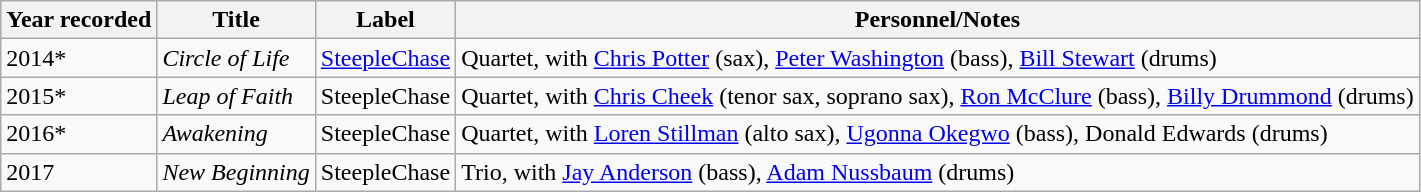<table class="wikitable sortable">
<tr>
<th>Year recorded</th>
<th>Title</th>
<th>Label</th>
<th>Personnel/Notes</th>
</tr>
<tr>
<td>2014*</td>
<td><em>Circle of Life</em></td>
<td><a href='#'>SteepleChase</a></td>
<td>Quartet, with <a href='#'>Chris Potter</a> (sax), <a href='#'>Peter Washington</a> (bass), <a href='#'>Bill Stewart</a> (drums)</td>
</tr>
<tr>
<td>2015*</td>
<td><em>Leap of Faith</em></td>
<td>SteepleChase</td>
<td>Quartet, with <a href='#'>Chris Cheek</a> (tenor sax, soprano sax), <a href='#'>Ron McClure</a> (bass), <a href='#'>Billy Drummond</a> (drums)</td>
</tr>
<tr>
<td>2016*</td>
<td><em>Awakening</em></td>
<td>SteepleChase</td>
<td>Quartet, with <a href='#'>Loren Stillman</a> (alto sax), <a href='#'>Ugonna Okegwo</a> (bass), Donald Edwards (drums)</td>
</tr>
<tr>
<td>2017</td>
<td><em>New Beginning</em></td>
<td>SteepleChase</td>
<td>Trio, with <a href='#'>Jay Anderson</a> (bass), <a href='#'>Adam Nussbaum</a> (drums)</td>
</tr>
</table>
